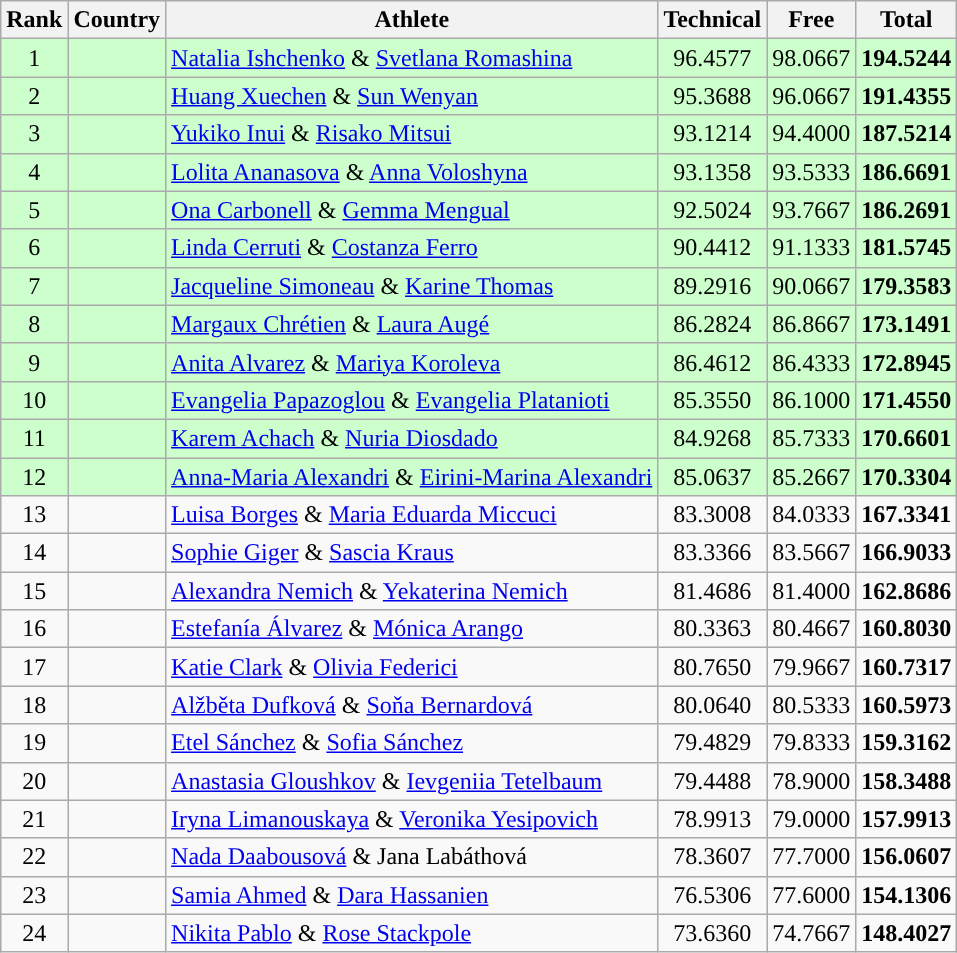<table class="wikitable sortable" style="text-align:center">
<tr>
<th>Rank</th>
<th>Country</th>
<th>Athlete</th>
<th>Technical</th>
<th>Free</th>
<th>Total</th>
</tr>
<tr bgcolor=ccffcc>
<td>1</td>
<td align=left></td>
<td align=left><a href='#'>Natalia Ishchenko</a> & <a href='#'>Svetlana Romashina</a></td>
<td>96.4577</td>
<td>98.0667</td>
<td><strong>194.5244</strong></td>
</tr>
<tr bgcolor=ccffcc>
<td>2</td>
<td align=left></td>
<td align=left><a href='#'>Huang Xuechen</a> & <a href='#'>Sun Wenyan</a></td>
<td>95.3688</td>
<td>96.0667</td>
<td><strong>191.4355</strong></td>
</tr>
<tr bgcolor=ccffcc>
<td>3</td>
<td align=left></td>
<td align=left><a href='#'>Yukiko Inui</a> & <a href='#'>Risako Mitsui</a></td>
<td>93.1214</td>
<td>94.4000</td>
<td><strong>187.5214</strong></td>
</tr>
<tr bgcolor=ccffcc>
<td>4</td>
<td align=left></td>
<td align=left><a href='#'>Lolita Ananasova</a> & <a href='#'>Anna Voloshyna</a></td>
<td>93.1358</td>
<td>93.5333</td>
<td><strong>186.6691</strong></td>
</tr>
<tr bgcolor=ccffcc>
<td>5</td>
<td align=left></td>
<td align=left><a href='#'>Ona Carbonell</a> & <a href='#'>Gemma Mengual</a></td>
<td>92.5024</td>
<td>93.7667</td>
<td><strong>186.2691</strong></td>
</tr>
<tr bgcolor=ccffcc>
<td>6</td>
<td align=left></td>
<td align=left><a href='#'>Linda Cerruti</a> & <a href='#'>Costanza Ferro</a></td>
<td>90.4412</td>
<td>91.1333</td>
<td><strong>181.5745</strong></td>
</tr>
<tr bgcolor=ccffcc>
<td>7</td>
<td align=left></td>
<td align=left><a href='#'>Jacqueline Simoneau</a> & <a href='#'>Karine Thomas</a></td>
<td>89.2916</td>
<td>90.0667</td>
<td><strong>179.3583</strong></td>
</tr>
<tr bgcolor=ccffcc>
<td>8</td>
<td align=left></td>
<td align=left><a href='#'>Margaux Chrétien</a> & <a href='#'>Laura Augé</a></td>
<td>86.2824</td>
<td>86.8667</td>
<td><strong>173.1491</strong></td>
</tr>
<tr bgcolor=ccffcc>
<td>9</td>
<td align=left></td>
<td align=left><a href='#'>Anita Alvarez</a> & <a href='#'>Mariya Koroleva</a></td>
<td>86.4612</td>
<td>86.4333</td>
<td><strong>172.8945</strong></td>
</tr>
<tr bgcolor=ccffcc>
<td>10</td>
<td align=left></td>
<td align=left><a href='#'>Evangelia Papazoglou</a> & <a href='#'>Evangelia Platanioti</a></td>
<td>85.3550</td>
<td>86.1000</td>
<td><strong>171.4550</strong></td>
</tr>
<tr bgcolor=ccffcc>
<td>11</td>
<td align=left></td>
<td align=left><a href='#'>Karem Achach</a> & <a href='#'>Nuria Diosdado</a></td>
<td>84.9268</td>
<td>85.7333</td>
<td><strong>170.6601</strong></td>
</tr>
<tr bgcolor=ccffcc>
<td>12</td>
<td align=left></td>
<td align=left><a href='#'>Anna-Maria Alexandri</a> & <a href='#'>Eirini-Marina Alexandri</a></td>
<td>85.0637</td>
<td>85.2667</td>
<td><strong>170.3304</strong></td>
</tr>
<tr>
<td>13</td>
<td align=left></td>
<td align=left><a href='#'>Luisa Borges</a> & <a href='#'>Maria Eduarda Miccuci</a></td>
<td>83.3008</td>
<td>84.0333</td>
<td><strong>167.3341</strong></td>
</tr>
<tr>
<td>14</td>
<td align=left></td>
<td align=left><a href='#'>Sophie Giger</a> & <a href='#'>Sascia Kraus</a></td>
<td>83.3366</td>
<td>83.5667</td>
<td><strong>166.9033</strong></td>
</tr>
<tr>
<td>15</td>
<td align=left></td>
<td align=left><a href='#'>Alexandra Nemich</a> & <a href='#'>Yekaterina Nemich</a></td>
<td>81.4686</td>
<td>81.4000</td>
<td><strong>162.8686</strong></td>
</tr>
<tr>
<td>16</td>
<td align=left></td>
<td align=left><a href='#'>Estefanía Álvarez</a> & <a href='#'>Mónica Arango</a></td>
<td>80.3363</td>
<td>80.4667</td>
<td><strong>160.8030</strong></td>
</tr>
<tr>
<td>17</td>
<td align=left></td>
<td align=left><a href='#'>Katie Clark</a> & <a href='#'>Olivia Federici</a></td>
<td>80.7650</td>
<td>79.9667</td>
<td><strong>160.7317</strong></td>
</tr>
<tr>
<td>18</td>
<td align=left></td>
<td align=left><a href='#'>Alžběta Dufková</a> & <a href='#'>Soňa Bernardová</a></td>
<td>80.0640</td>
<td>80.5333</td>
<td><strong>160.5973</strong></td>
</tr>
<tr>
<td>19</td>
<td align=left></td>
<td align=left><a href='#'>Etel Sánchez</a> & <a href='#'>Sofia Sánchez</a></td>
<td>79.4829</td>
<td>79.8333</td>
<td><strong>159.3162</strong></td>
</tr>
<tr>
<td>20</td>
<td align=left></td>
<td align=left><a href='#'>Anastasia Gloushkov</a> & <a href='#'>Ievgeniia Tetelbaum</a></td>
<td>79.4488</td>
<td>78.9000</td>
<td><strong>158.3488</strong></td>
</tr>
<tr>
<td>21</td>
<td align=left></td>
<td align=left><a href='#'>Iryna Limanouskaya</a> & <a href='#'>Veronika Yesipovich</a></td>
<td>78.9913</td>
<td>79.0000</td>
<td><strong>157.9913</strong></td>
</tr>
<tr>
<td>22</td>
<td align=left></td>
<td align=left><a href='#'>Nada Daabousová</a> & Jana Labáthová</td>
<td>78.3607</td>
<td>77.7000</td>
<td><strong>156.0607</strong></td>
</tr>
<tr>
<td>23</td>
<td align=left></td>
<td align=left><a href='#'>Samia Ahmed</a> & <a href='#'>Dara Hassanien</a></td>
<td>76.5306</td>
<td>77.6000</td>
<td><strong>154.1306</strong></td>
</tr>
<tr>
<td>24</td>
<td align=left></td>
<td align=left><a href='#'>Nikita Pablo</a> & <a href='#'>Rose Stackpole</a></td>
<td>73.6360</td>
<td>74.7667</td>
<td><strong>148.4027</strong></td>
</tr>
</table>
